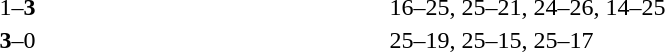<table>
<tr>
<th width=200></th>
<th width=80></th>
<th width=200></th>
<th width=220></th>
</tr>
<tr>
<td align=right></td>
<td align=center>1–<strong>3</strong></td>
<td><strong></strong></td>
<td>16–25, 25–21, 24–26, 14–25</td>
</tr>
<tr>
<td align=right><strong></strong></td>
<td align=center><strong>3</strong>–0</td>
<td></td>
<td>25–19, 25–15, 25–17</td>
</tr>
</table>
